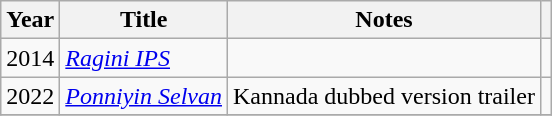<table class="wikitable sortable plainrowheaders">
<tr>
<th scope="col">Year</th>
<th scope="col">Title</th>
<th scope="col" class="unsortable">Notes</th>
<th scope="col" class="unsortable"></th>
</tr>
<tr>
<td>2014</td>
<td><em><a href='#'>Ragini IPS</a></em></td>
<td></td>
<td style="text-align:center;"></td>
</tr>
<tr>
<td>2022</td>
<td><em><a href='#'>Ponniyin Selvan</a></em></td>
<td>Kannada dubbed version trailer</td>
<td style="text-align:center;"></td>
</tr>
<tr>
</tr>
</table>
